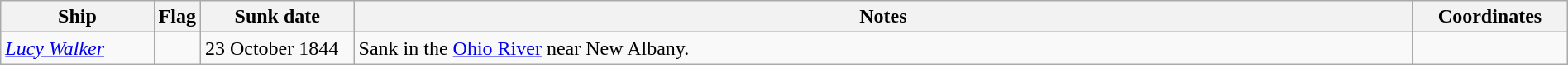<table class=wikitable | style = "width:100%">
<tr>
<th style="width:10%">Ship</th>
<th>Flag</th>
<th style="width:10%">Sunk date</th>
<th style="width:70%">Notes</th>
<th style="width:10%">Coordinates</th>
</tr>
<tr>
<td><a href='#'><em>Lucy Walker</em></a></td>
<td></td>
<td>23 October 1844</td>
<td>Sank in the <a href='#'>Ohio River</a> near New Albany.</td>
<td></td>
</tr>
</table>
